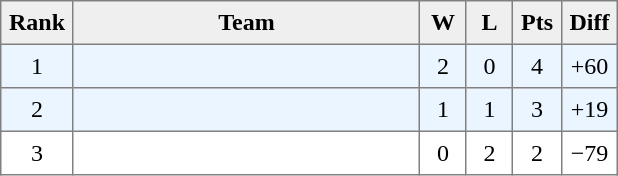<table style=border-collapse:collapse border=1 cellspacing=0 cellpadding=5>
<tr align=center bgcolor=#efefef>
<th width=20>Rank</th>
<th width=220>Team</th>
<th width=20>W</th>
<th width=20>L</th>
<th width=20>Pts</th>
<th width=25>Diff</th>
</tr>
<tr align=center bgcolor=#EBF5FF>
<td>1</td>
<td align=left></td>
<td>2</td>
<td>0</td>
<td>4</td>
<td>+60</td>
</tr>
<tr align=center bgcolor=#EBF5FF>
<td>2</td>
<td align=left></td>
<td>1</td>
<td>1</td>
<td>3</td>
<td>+19</td>
</tr>
<tr align=center>
<td>3</td>
<td align=left></td>
<td>0</td>
<td>2</td>
<td>2</td>
<td>−79</td>
</tr>
</table>
